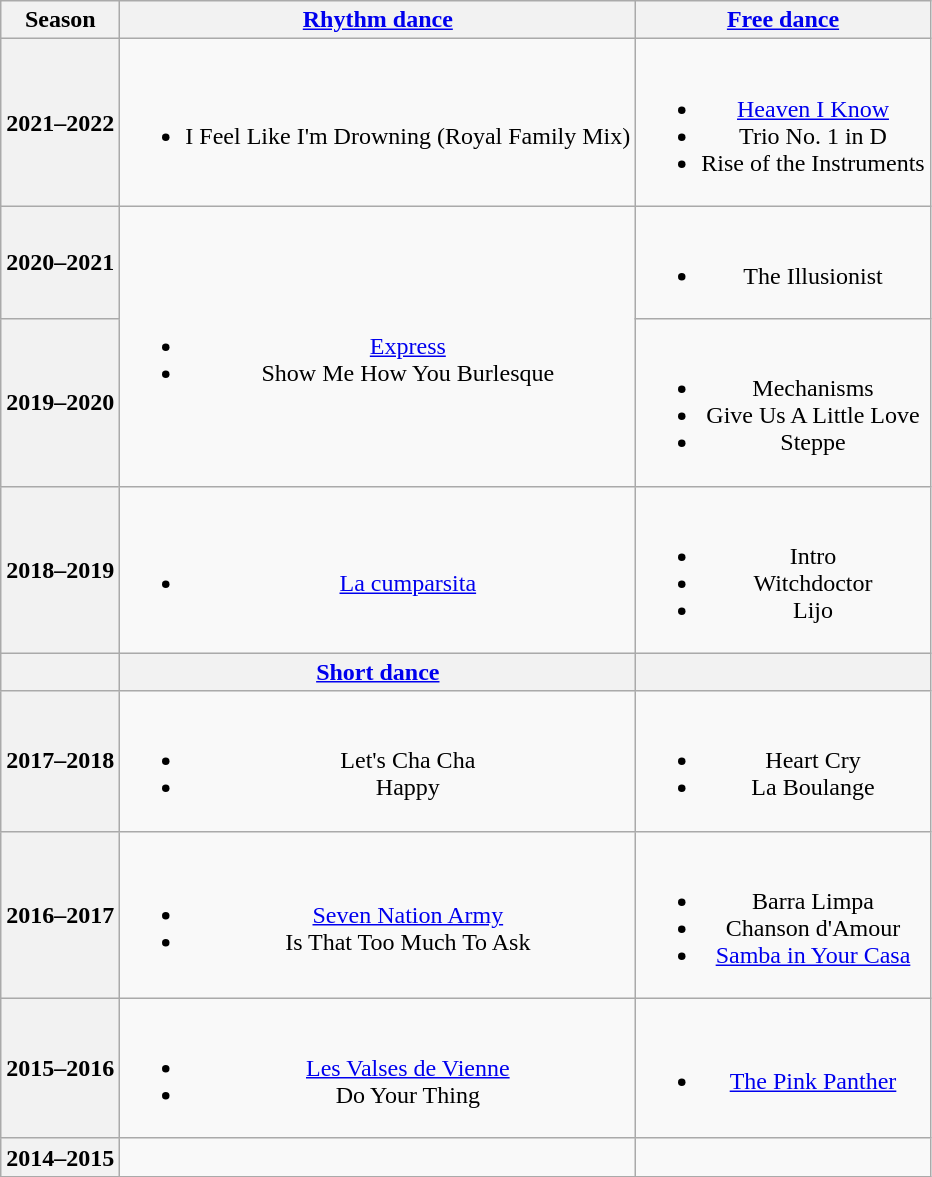<table class=wikitable style=text-align:center>
<tr>
<th>Season</th>
<th><a href='#'>Rhythm dance</a></th>
<th><a href='#'>Free dance</a></th>
</tr>
<tr>
<th>2021–2022 <br></th>
<td><br><ul><li>I Feel Like I'm Drowning (Royal Family Mix) <br> </li></ul></td>
<td><br><ul><li><a href='#'>Heaven I Know</a> <br> </li><li>Trio No. 1 in D <br> </li><li>Rise of the Instruments <br> </li></ul></td>
</tr>
<tr>
<th>2020–2021 <br></th>
<td rowspan=2><br><ul><li> <a href='#'>Express</a></li><li> Show Me How You Burlesque <br> </li></ul></td>
<td><br><ul><li>The Illusionist <br> </li></ul></td>
</tr>
<tr>
<th>2019–2020 <br></th>
<td><br><ul><li>Mechanisms <br> </li><li>Give Us A Little Love <br> </li><li>Steppe <br> </li></ul></td>
</tr>
<tr>
<th>2018–2019 <br></th>
<td><br><ul><li> <a href='#'>La cumparsita</a> <br></li></ul></td>
<td><br><ul><li>Intro <br></li><li>Witchdoctor <br></li><li>Lijo <br></li></ul></td>
</tr>
<tr>
<th></th>
<th><a href='#'>Short dance</a></th>
<th></th>
</tr>
<tr>
<th>2017–2018 <br></th>
<td><br><ul><li> Let's Cha Cha <br></li><li> Happy <br></li></ul></td>
<td><br><ul><li>Heart Cry <br></li><li>La Boulange <br></li></ul></td>
</tr>
<tr>
<th>2016–2017 <br></th>
<td><br><ul><li> <a href='#'>Seven Nation Army</a> <br></li><li> Is That Too Much To Ask <br></li></ul></td>
<td><br><ul><li>Barra Limpa <br></li><li>Chanson d'Amour <br></li><li><a href='#'>Samba in Your Casa</a> <br></li></ul></td>
</tr>
<tr>
<th>2015–2016 <br></th>
<td><br><ul><li> <a href='#'>Les Valses de Vienne</a> <br></li><li> Do Your Thing <br></li></ul></td>
<td><br><ul><li><a href='#'>The Pink Panther</a> <br></li></ul></td>
</tr>
<tr>
<th>2014–2015</th>
<td></td>
<td></td>
</tr>
</table>
